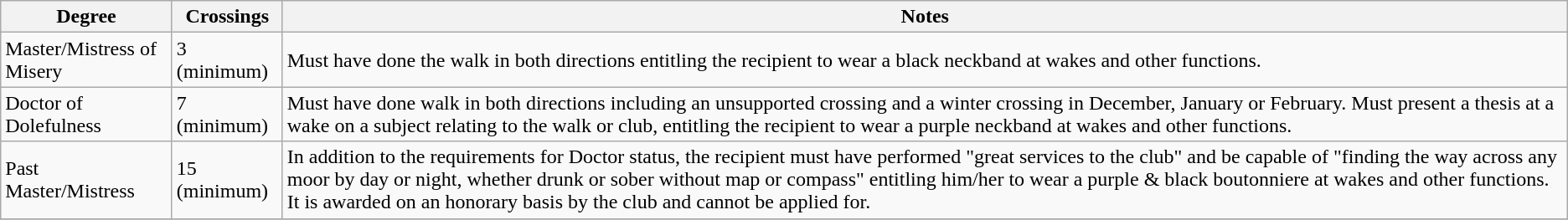<table class="wikitable">
<tr>
<th bgcolor="#EEEEEE">Degree</th>
<th bgcolor="#EEEEEE">Crossings</th>
<th bgcolor="#EEEEEE">Notes</th>
</tr>
<tr>
<td>Master/Mistress of Misery</td>
<td>3 (minimum)</td>
<td>Must have done the walk in both directions entitling the recipient to wear a black neckband at wakes and other functions.</td>
</tr>
<tr>
<td>Doctor of Dolefulness</td>
<td>7 (minimum)</td>
<td>Must have done walk in both directions including an unsupported crossing and a winter crossing in December, January or February. Must present a thesis at a wake on a subject relating to the walk or club, entitling the recipient to wear a purple neckband at wakes and other functions.</td>
</tr>
<tr>
<td>Past Master/Mistress</td>
<td>15 (minimum)</td>
<td>In addition to the requirements for Doctor status, the recipient must have performed "great services to the club" and be capable of "finding the way across any moor by day or night, whether drunk or sober without map or compass" entitling him/her to wear a purple & black boutonniere at wakes and other functions. It is awarded on an honorary basis by the club and cannot be applied for.</td>
</tr>
<tr>
</tr>
</table>
